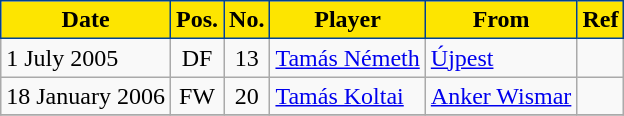<table class="wikitable plainrowheaders sortable">
<tr>
<th style="background-color:#FDE500;color:black;border:1px solid #004292">Date</th>
<th style="background-color:#FDE500;color:black;border:1px solid #004292">Pos.</th>
<th style="background-color:#FDE500;color:black;border:1px solid #004292">No.</th>
<th style="background-color:#FDE500;color:black;border:1px solid #004292">Player</th>
<th style="background-color:#FDE500;color:black;border:1px solid #004292">From</th>
<th style="background-color:#FDE500;color:black;border:1px solid #004292">Ref</th>
</tr>
<tr>
<td>1 July 2005</td>
<td style="text-align:center;">DF</td>
<td style="text-align:center;">13</td>
<td style="text-align:left;"> <a href='#'>Tamás Németh</a></td>
<td style="text-align:left;"><a href='#'>Újpest</a></td>
<td></td>
</tr>
<tr>
<td>18 January 2006</td>
<td style="text-align:center;">FW</td>
<td style="text-align:center;">20</td>
<td style="text-align:left;"> <a href='#'>Tamás Koltai</a></td>
<td style="text-align:left;"> <a href='#'>Anker Wismar</a></td>
<td></td>
</tr>
<tr>
</tr>
</table>
